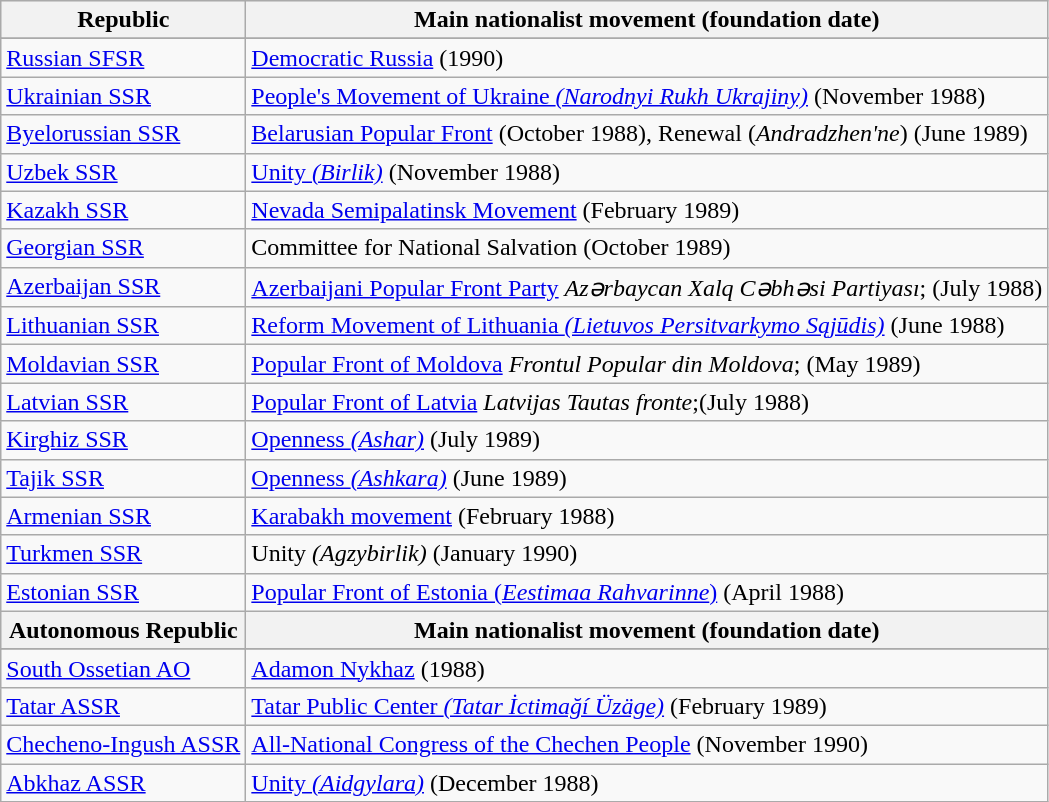<table class="wikitable" style="border-collapse:collapse;">
<tr bgcolor="#efefef">
<th>Republic</th>
<th>Main nationalist movement (foundation date)</th>
</tr>
<tr>
</tr>
<tr>
<td><a href='#'>Russian SFSR</a></td>
<td><a href='#'>Democratic Russia</a> (1990)</td>
</tr>
<tr>
<td><a href='#'>Ukrainian SSR</a></td>
<td><a href='#'>People's Movement of Ukraine <em>(Narodnyi Rukh Ukrajiny)</em></a> (November 1988)</td>
</tr>
<tr>
<td><a href='#'>Byelorussian SSR</a></td>
<td><a href='#'>Belarusian Popular Front</a> (October 1988), Renewal (<em>Andradzhen'ne</em>) (June 1989)</td>
</tr>
<tr>
<td><a href='#'>Uzbek SSR</a></td>
<td><a href='#'>Unity <em>(Birlik)</em></a> (November 1988)</td>
</tr>
<tr>
<td><a href='#'>Kazakh SSR</a></td>
<td><a href='#'>Nevada Semipalatinsk Movement</a> (February 1989)</td>
</tr>
<tr>
<td><a href='#'>Georgian SSR</a></td>
<td>Committee for National Salvation (October 1989)</td>
</tr>
<tr>
<td><a href='#'>Azerbaijan SSR</a></td>
<td><a href='#'>Azerbaijani Popular Front Party</a> <em>Azərbaycan Xalq Cəbhəsi Partiyası</em>; (July 1988)</td>
</tr>
<tr>
<td><a href='#'>Lithuanian SSR</a></td>
<td><a href='#'>Reform Movement of Lithuania <em>(Lietuvos Persitvarkymo Sąjūdis)</em></a> (June 1988)</td>
</tr>
<tr>
<td><a href='#'>Moldavian SSR</a></td>
<td><a href='#'>Popular Front of Moldova</a> <em>Frontul Popular din Moldova</em>; (May 1989)</td>
</tr>
<tr>
<td><a href='#'>Latvian SSR</a></td>
<td><a href='#'>Popular Front of Latvia</a> <em>Latvijas Tautas fronte</em>;(July 1988)</td>
</tr>
<tr>
<td><a href='#'>Kirghiz SSR</a></td>
<td><a href='#'>Openness <em>(Ashar)</em></a> (July 1989)</td>
</tr>
<tr>
<td><a href='#'>Tajik SSR</a></td>
<td><a href='#'>Openness <em>(Ashkara)</em></a> (June 1989)</td>
</tr>
<tr>
<td><a href='#'>Armenian SSR</a></td>
<td><a href='#'>Karabakh movement</a> (February 1988)</td>
</tr>
<tr>
<td><a href='#'>Turkmen SSR</a></td>
<td>Unity <em>(Agzybirlik)</em> (January 1990)</td>
</tr>
<tr>
<td><a href='#'>Estonian SSR</a></td>
<td><a href='#'>Popular Front of Estonia (<em>Eestimaa Rahvarinne</em>)</a> (April 1988)</td>
</tr>
<tr bgcolor="#efefef">
<th>Autonomous Republic</th>
<th>Main nationalist movement (foundation date)</th>
</tr>
<tr>
</tr>
<tr>
<td><a href='#'>South Ossetian AO</a></td>
<td><a href='#'>Adamon Nykhaz</a> (1988)</td>
</tr>
<tr>
<td><a href='#'>Tatar ASSR</a></td>
<td><a href='#'>Tatar Public Center <em>(Tatar İctimağí Üzäge)</em></a> (February 1989)</td>
</tr>
<tr>
<td><a href='#'>Checheno-Ingush ASSR</a></td>
<td><a href='#'>All-National Congress of the Chechen People</a> (November 1990)</td>
</tr>
<tr>
<td><a href='#'>Abkhaz ASSR</a></td>
<td><a href='#'>Unity <em>(Aidgylara)</em></a> (December 1988)</td>
</tr>
</table>
